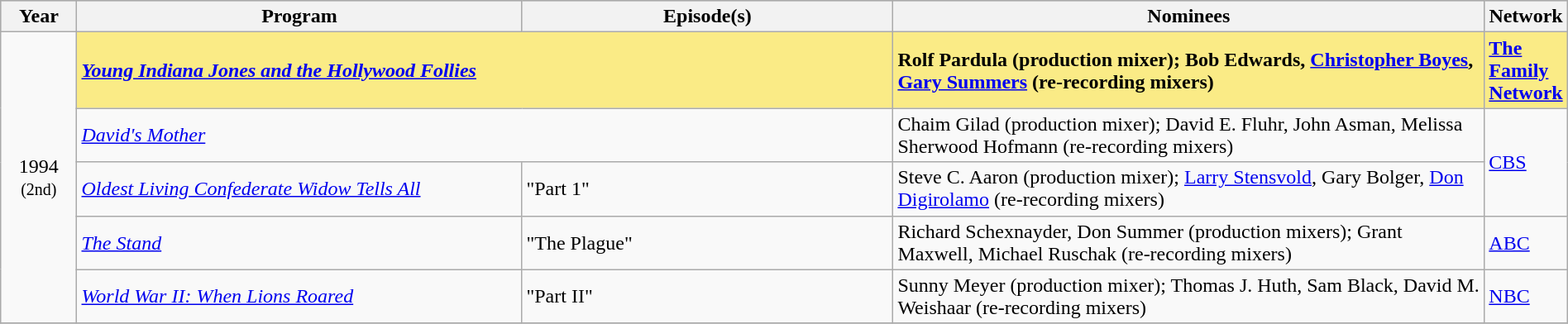<table class="wikitable" style="width:100%">
<tr bgcolor="#bebebe">
<th width="5%">Year</th>
<th width="30%">Program</th>
<th width="25%">Episode(s)</th>
<th width="40%">Nominees</th>
<th width="5%">Network</th>
</tr>
<tr>
<td rowspan="5" style="text-align:center;">1994 <br><small>(2nd)</small><br></td>
<td colspan="2" style="background:#FAEB86;"><strong><em><a href='#'>Young Indiana Jones and the Hollywood Follies</a></em></strong></td>
<td style="background:#FAEB86;"><strong>Rolf Pardula (production mixer); Bob Edwards, <a href='#'>Christopher Boyes</a>, <a href='#'>Gary Summers</a> (re-recording mixers)</strong></td>
<td style="background:#FAEB86;"><strong><a href='#'>The Family Network</a></strong></td>
</tr>
<tr>
<td colspan="2"><em><a href='#'>David's Mother</a></em></td>
<td>Chaim Gilad (production mixer); David E. Fluhr, John Asman, Melissa Sherwood Hofmann (re-recording mixers)</td>
<td rowspan="2"><a href='#'>CBS</a></td>
</tr>
<tr>
<td><em><a href='#'>Oldest Living Confederate Widow Tells All</a></em></td>
<td>"Part 1"</td>
<td>Steve C. Aaron (production mixer); <a href='#'>Larry Stensvold</a>, Gary Bolger, <a href='#'>Don Digirolamo</a> (re-recording mixers)</td>
</tr>
<tr>
<td><em><a href='#'>The Stand</a></em></td>
<td>"The Plague"</td>
<td>Richard Schexnayder, Don Summer (production mixers); Grant Maxwell, Michael Ruschak (re-recording mixers)</td>
<td><a href='#'>ABC</a></td>
</tr>
<tr>
<td><em><a href='#'>World War II: When Lions Roared</a></em></td>
<td>"Part II"</td>
<td>Sunny Meyer (production mixer); Thomas J. Huth, Sam Black, David M. Weishaar (re-recording mixers)</td>
<td><a href='#'>NBC</a></td>
</tr>
<tr>
</tr>
</table>
